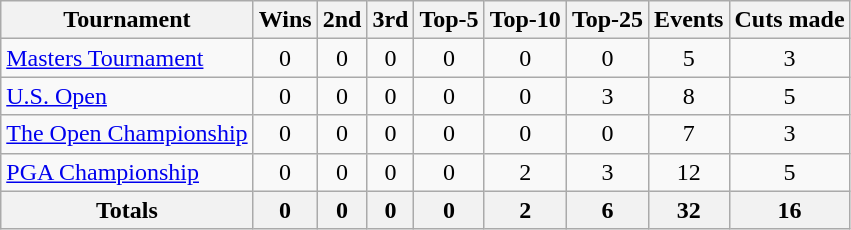<table class=wikitable style=text-align:center>
<tr>
<th>Tournament</th>
<th>Wins</th>
<th>2nd</th>
<th>3rd</th>
<th>Top-5</th>
<th>Top-10</th>
<th>Top-25</th>
<th>Events</th>
<th>Cuts made</th>
</tr>
<tr>
<td align=left><a href='#'>Masters Tournament</a></td>
<td>0</td>
<td>0</td>
<td>0</td>
<td>0</td>
<td>0</td>
<td>0</td>
<td>5</td>
<td>3</td>
</tr>
<tr>
<td align=left><a href='#'>U.S. Open</a></td>
<td>0</td>
<td>0</td>
<td>0</td>
<td>0</td>
<td>0</td>
<td>3</td>
<td>8</td>
<td>5</td>
</tr>
<tr>
<td align=left><a href='#'>The Open Championship</a></td>
<td>0</td>
<td>0</td>
<td>0</td>
<td>0</td>
<td>0</td>
<td>0</td>
<td>7</td>
<td>3</td>
</tr>
<tr>
<td align=left><a href='#'>PGA Championship</a></td>
<td>0</td>
<td>0</td>
<td>0</td>
<td>0</td>
<td>2</td>
<td>3</td>
<td>12</td>
<td>5</td>
</tr>
<tr>
<th>Totals</th>
<th>0</th>
<th>0</th>
<th>0</th>
<th>0</th>
<th>2</th>
<th>6</th>
<th>32</th>
<th>16</th>
</tr>
</table>
